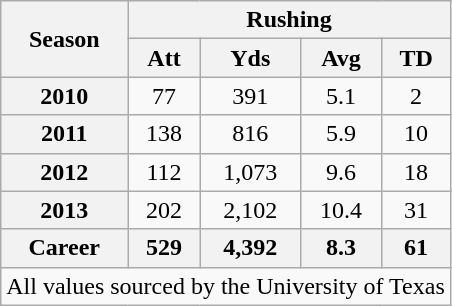<table class="wikitable" style="text-align: center;">
<tr>
<th rowspan="2">Season</th>
<th colspan="4">Rushing</th>
</tr>
<tr>
<th>Att</th>
<th>Yds</th>
<th>Avg</th>
<th>TD</th>
</tr>
<tr>
<th>2010</th>
<td>77</td>
<td>391</td>
<td>5.1</td>
<td>2</td>
</tr>
<tr>
<th>2011</th>
<td>138</td>
<td>816</td>
<td>5.9</td>
<td>10</td>
</tr>
<tr>
<th>2012</th>
<td>112</td>
<td>1,073</td>
<td>9.6</td>
<td>18</td>
</tr>
<tr>
<th>2013</th>
<td>202</td>
<td>2,102</td>
<td>10.4</td>
<td>31</td>
</tr>
<tr>
<th>Career</th>
<th>529</th>
<th>4,392</th>
<th>8.3</th>
<th>61</th>
</tr>
<tr>
<td colspan="5">All values sourced by the University of Texas</td>
</tr>
</table>
